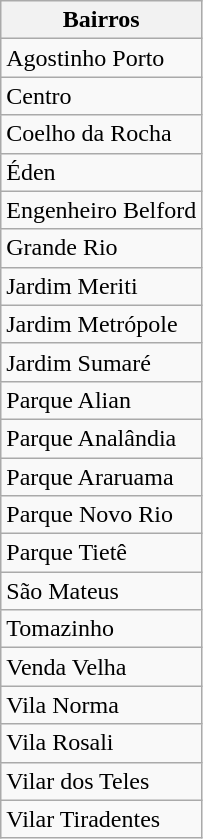<table class="wikitable">
<tr>
<th>Bairros</th>
</tr>
<tr>
<td>Agostinho Porto</td>
</tr>
<tr>
<td>Centro</td>
</tr>
<tr>
<td>Coelho da Rocha</td>
</tr>
<tr>
<td>Éden</td>
</tr>
<tr>
<td>Engenheiro Belford</td>
</tr>
<tr>
<td>Grande Rio</td>
</tr>
<tr>
<td>Jardim Meriti</td>
</tr>
<tr>
<td>Jardim Metrópole</td>
</tr>
<tr>
<td>Jardim Sumaré</td>
</tr>
<tr>
<td>Parque Alian</td>
</tr>
<tr>
<td>Parque Analândia</td>
</tr>
<tr>
<td>Parque Araruama</td>
</tr>
<tr>
<td>Parque Novo Rio</td>
</tr>
<tr>
<td>Parque Tietê</td>
</tr>
<tr>
<td>São Mateus</td>
</tr>
<tr>
<td>Tomazinho</td>
</tr>
<tr>
<td>Venda Velha</td>
</tr>
<tr>
<td>Vila Norma</td>
</tr>
<tr>
<td>Vila Rosali</td>
</tr>
<tr>
<td>Vilar dos Teles</td>
</tr>
<tr>
<td>Vilar Tiradentes</td>
</tr>
</table>
